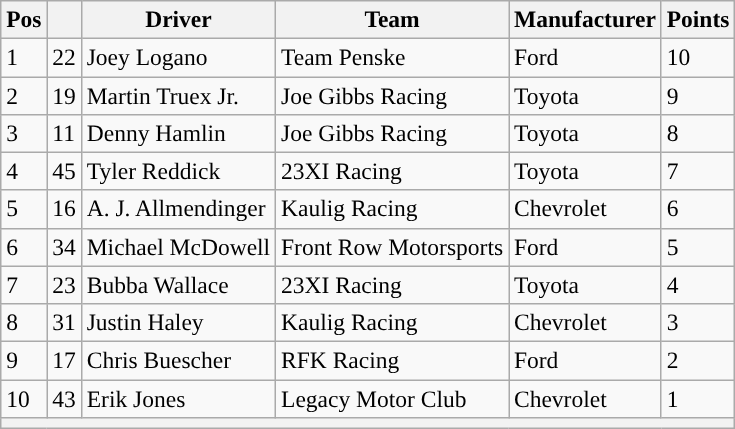<table class="wikitable" style="font-size:98%">
<tr>
<th>Pos</th>
<th></th>
<th>Driver</th>
<th>Team</th>
<th>Manufacturer</th>
<th>Points</th>
</tr>
<tr>
<td>1</td>
<td>22</td>
<td>Joey Logano</td>
<td>Team Penske</td>
<td>Ford</td>
<td>10</td>
</tr>
<tr>
<td>2</td>
<td>19</td>
<td>Martin Truex Jr.</td>
<td>Joe Gibbs Racing</td>
<td>Toyota</td>
<td>9</td>
</tr>
<tr>
<td>3</td>
<td>11</td>
<td>Denny Hamlin</td>
<td>Joe Gibbs Racing</td>
<td>Toyota</td>
<td>8</td>
</tr>
<tr>
<td>4</td>
<td>45</td>
<td>Tyler Reddick</td>
<td>23XI Racing</td>
<td>Toyota</td>
<td>7</td>
</tr>
<tr>
<td>5</td>
<td>16</td>
<td>A. J. Allmendinger</td>
<td>Kaulig Racing</td>
<td>Chevrolet</td>
<td>6</td>
</tr>
<tr>
<td>6</td>
<td>34</td>
<td>Michael McDowell</td>
<td>Front Row Motorsports</td>
<td>Ford</td>
<td>5</td>
</tr>
<tr>
<td>7</td>
<td>23</td>
<td>Bubba Wallace</td>
<td>23XI Racing</td>
<td>Toyota</td>
<td>4</td>
</tr>
<tr>
<td>8</td>
<td>31</td>
<td>Justin Haley</td>
<td>Kaulig Racing</td>
<td>Chevrolet</td>
<td>3</td>
</tr>
<tr>
<td>9</td>
<td>17</td>
<td>Chris Buescher</td>
<td>RFK Racing</td>
<td>Ford</td>
<td>2</td>
</tr>
<tr>
<td>10</td>
<td>43</td>
<td>Erik Jones</td>
<td>Legacy Motor Club</td>
<td>Chevrolet</td>
<td>1</td>
</tr>
<tr>
<th colspan="6"></th>
</tr>
</table>
